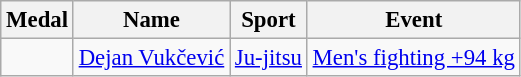<table class="wikitable sortable" style="font-size: 95%;">
<tr>
<th>Medal</th>
<th>Name</th>
<th>Sport</th>
<th>Event</th>
</tr>
<tr>
<td></td>
<td><a href='#'>Dejan Vukčević</a></td>
<td><a href='#'>Ju-jitsu</a></td>
<td><a href='#'>Men's fighting +94 kg</a></td>
</tr>
</table>
